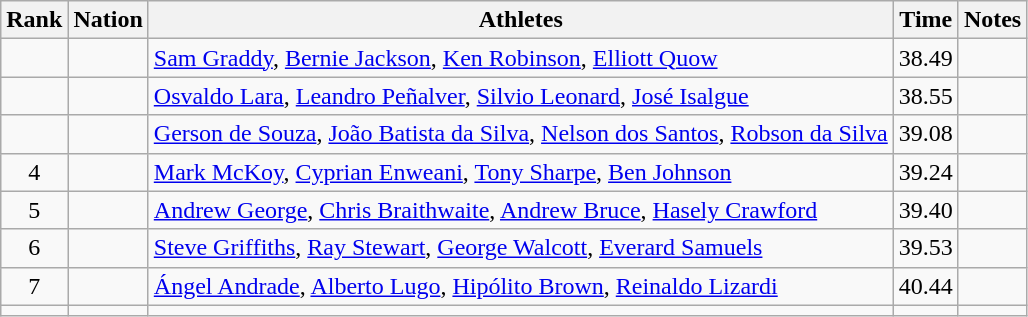<table class="wikitable sortable" style="text-align:center;">
<tr>
<th>Rank</th>
<th>Nation</th>
<th>Athletes</th>
<th>Time</th>
<th>Notes</th>
</tr>
<tr>
<td></td>
<td align=left></td>
<td align=left><a href='#'>Sam Graddy</a>, <a href='#'>Bernie Jackson</a>, <a href='#'>Ken Robinson</a>, <a href='#'>Elliott Quow</a></td>
<td>38.49</td>
<td></td>
</tr>
<tr>
<td></td>
<td align=left></td>
<td align=left><a href='#'>Osvaldo Lara</a>, <a href='#'>Leandro Peñalver</a>, <a href='#'>Silvio Leonard</a>, <a href='#'>José Isalgue</a></td>
<td>38.55</td>
<td></td>
</tr>
<tr>
<td></td>
<td align=left></td>
<td align=left><a href='#'>Gerson de Souza</a>, <a href='#'>João Batista da Silva</a>, <a href='#'>Nelson dos Santos</a>, <a href='#'>Robson da Silva</a></td>
<td>39.08</td>
<td></td>
</tr>
<tr>
<td>4</td>
<td align=left></td>
<td align=left><a href='#'>Mark McKoy</a>, <a href='#'>Cyprian Enweani</a>, <a href='#'>Tony Sharpe</a>, <a href='#'>Ben Johnson</a></td>
<td>39.24</td>
<td></td>
</tr>
<tr>
<td>5</td>
<td align=left></td>
<td align=left><a href='#'>Andrew George</a>, <a href='#'>Chris Braithwaite</a>, <a href='#'>Andrew Bruce</a>, <a href='#'>Hasely Crawford</a></td>
<td>39.40</td>
<td></td>
</tr>
<tr>
<td>6</td>
<td align=left></td>
<td align=left><a href='#'>Steve Griffiths</a>, <a href='#'>Ray Stewart</a>, <a href='#'>George Walcott</a>, <a href='#'>Everard Samuels</a></td>
<td>39.53</td>
<td></td>
</tr>
<tr>
<td>7</td>
<td align=left></td>
<td align=left><a href='#'>Ángel Andrade</a>, <a href='#'>Alberto Lugo</a>, <a href='#'>Hipólito Brown</a>, <a href='#'>Reinaldo Lizardi</a></td>
<td>40.44</td>
<td></td>
</tr>
<tr>
<td></td>
<td align=left></td>
<td align=left></td>
<td></td>
<td></td>
</tr>
</table>
